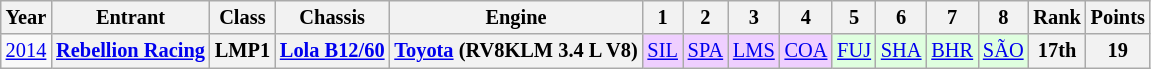<table class="wikitable" style="text-align:center; font-size:85%">
<tr>
<th>Year</th>
<th>Entrant</th>
<th>Class</th>
<th>Chassis</th>
<th>Engine</th>
<th>1</th>
<th>2</th>
<th>3</th>
<th>4</th>
<th>5</th>
<th>6</th>
<th>7</th>
<th>8</th>
<th>Rank</th>
<th>Points</th>
</tr>
<tr>
<td><a href='#'>2014</a></td>
<th nowrap><a href='#'>Rebellion Racing</a></th>
<th>LMP1</th>
<th nowrap><a href='#'>Lola B12/60</a></th>
<th nowrap><a href='#'>Toyota</a> (RV8KLM 3.4 L V8)</th>
<td style="background:#EFCFFF;"><a href='#'>SIL</a><br></td>
<td style="background:#EFCFFF;"><a href='#'>SPA</a><br></td>
<td style="background:#EFCFFF;"><a href='#'>LMS</a><br></td>
<td style="background:#EFCFFF;"><a href='#'>COA</a><br></td>
<td style="background:#DFFFDF;"><a href='#'>FUJ</a><br></td>
<td style="background:#DFFFDF;"><a href='#'>SHA</a><br></td>
<td style="background:#DFFFDF;"><a href='#'>BHR</a><br></td>
<td style="background:#DFFFDF;"><a href='#'>SÃO</a><br></td>
<th>17th</th>
<th>19</th>
</tr>
</table>
